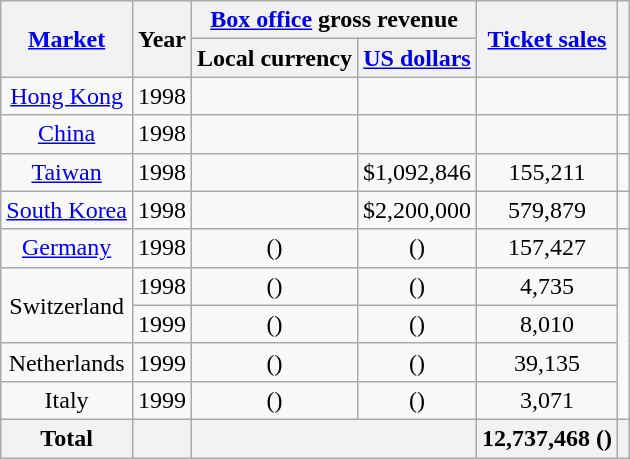<table class="wikitable sortable" style="text-align:center;">
<tr>
<th rowspan="2"><a href='#'>Market</a></th>
<th rowspan="2">Year</th>
<th colspan="2"><a href='#'>Box office</a> gross revenue</th>
<th rowspan="2"><a href='#'>Ticket sales</a></th>
<th rowspan="2" class="unsortable"></th>
</tr>
<tr>
<th class="unsortable">Local currency</th>
<th><a href='#'>US dollars</a></th>
</tr>
<tr>
<td><a href='#'>Hong Kong</a></td>
<td>1998</td>
<td></td>
<td></td>
<td></td>
<td></td>
</tr>
<tr>
<td><a href='#'>China</a></td>
<td>1998</td>
<td></td>
<td></td>
<td></td>
<td></td>
</tr>
<tr>
<td><a href='#'>Taiwan</a></td>
<td>1998</td>
<td></td>
<td>$1,092,846</td>
<td>155,211</td>
<td></td>
</tr>
<tr>
<td><a href='#'>South Korea</a></td>
<td>1998</td>
<td></td>
<td>$2,200,000</td>
<td>579,879</td>
<td></td>
</tr>
<tr>
<td><a href='#'>Germany</a></td>
<td>1998</td>
<td> ()</td>
<td> ()</td>
<td>157,427</td>
<td></td>
</tr>
<tr>
<td rowspan="2">Switzerland</td>
<td>1998</td>
<td> ()</td>
<td> ()</td>
<td>4,735</td>
<td rowspan="4"></td>
</tr>
<tr>
<td>1999</td>
<td> ()</td>
<td> ()</td>
<td>8,010</td>
</tr>
<tr>
<td>Netherlands</td>
<td>1999</td>
<td> ()</td>
<td> ()</td>
<td>39,135</td>
</tr>
<tr>
<td>Italy</td>
<td>1999</td>
<td> ()</td>
<td> ()</td>
<td>3,071</td>
</tr>
<tr>
<th>Total</th>
<th></th>
<th colspan="2"> </th>
<th>12,737,468 ()</th>
<th></th>
</tr>
</table>
